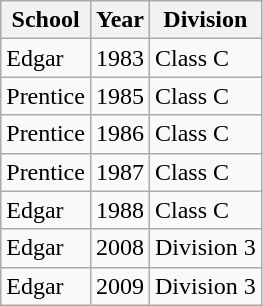<table class="wikitable">
<tr>
<th>School</th>
<th>Year</th>
<th>Division</th>
</tr>
<tr>
<td>Edgar</td>
<td>1983</td>
<td>Class C</td>
</tr>
<tr>
<td>Prentice</td>
<td>1985</td>
<td>Class C</td>
</tr>
<tr>
<td>Prentice</td>
<td>1986</td>
<td>Class C</td>
</tr>
<tr>
<td>Prentice</td>
<td>1987</td>
<td>Class C</td>
</tr>
<tr>
<td>Edgar</td>
<td>1988</td>
<td>Class C</td>
</tr>
<tr>
<td>Edgar</td>
<td>2008</td>
<td>Division 3</td>
</tr>
<tr>
<td>Edgar</td>
<td>2009</td>
<td>Division 3</td>
</tr>
</table>
